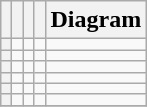<table class="wikitable">
<tr>
<th></th>
<th></th>
<th></th>
<th></th>
<th>Diagram</th>
</tr>
<tr>
<th></th>
<td></td>
<td></td>
<td></td>
<td></td>
</tr>
<tr>
<th></th>
<td></td>
<td></td>
<td></td>
<td></td>
</tr>
<tr>
<th></th>
<td></td>
<td></td>
<td></td>
<td></td>
</tr>
<tr>
<th></th>
<td></td>
<td></td>
<td></td>
<td></td>
</tr>
<tr>
<th></th>
<td></td>
<td></td>
<td></td>
<td></td>
</tr>
<tr>
<th></th>
<td></td>
<td></td>
<td></td>
<td></td>
</tr>
<tr>
</tr>
</table>
